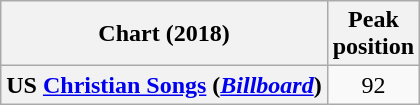<table class="wikitable plainrowheaders" style="text-align:center">
<tr>
<th scope="col">Chart (2018)</th>
<th scope="col">Peak<br>position</th>
</tr>
<tr>
<th scope="row">US <a href='#'>Christian Songs</a> (<em><a href='#'>Billboard</a></em>)</th>
<td>92</td>
</tr>
</table>
